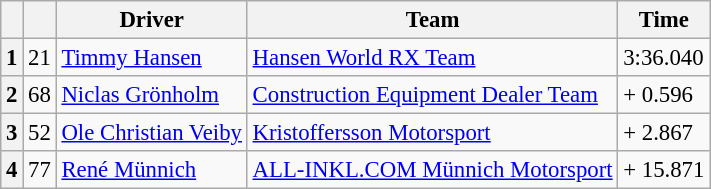<table class="wikitable" style="font-size:95%">
<tr>
<th></th>
<th></th>
<th>Driver</th>
<th>Team</th>
<th>Time</th>
</tr>
<tr>
<th>1</th>
<td>21</td>
<td> <a href='#'>Timmy Hansen</a></td>
<td><a href='#'>Hansen World RX Team</a></td>
<td>3:36.040</td>
</tr>
<tr>
<th>2</th>
<td>68</td>
<td> <a href='#'>Niclas Grönholm</a></td>
<td><a href='#'>Construction Equipment Dealer Team</a></td>
<td>+ 0.596</td>
</tr>
<tr>
<th>3</th>
<td>52</td>
<td> <a href='#'>Ole Christian Veiby</a></td>
<td><a href='#'>Kristoffersson Motorsport</a></td>
<td>+ 2.867</td>
</tr>
<tr>
<th>4</th>
<td>77</td>
<td> <a href='#'>René Münnich</a></td>
<td><a href='#'>ALL-INKL.COM Münnich Motorsport</a></td>
<td>+ 15.871</td>
</tr>
</table>
